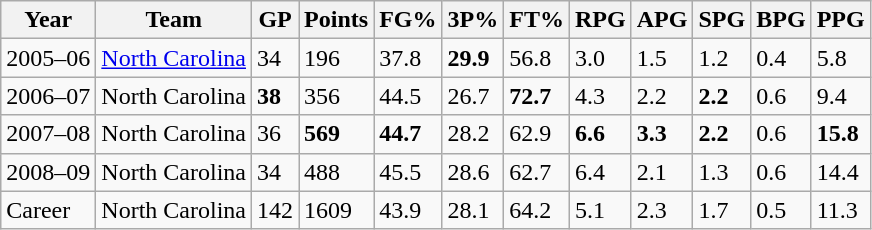<table class="wikitable">
<tr>
<th>Year</th>
<th>Team</th>
<th>GP</th>
<th>Points</th>
<th>FG%</th>
<th>3P%</th>
<th>FT%</th>
<th>RPG</th>
<th>APG</th>
<th>SPG</th>
<th>BPG</th>
<th>PPG</th>
</tr>
<tr>
<td>2005–06</td>
<td><a href='#'>North Carolina</a></td>
<td>34</td>
<td>196</td>
<td>37.8</td>
<td><strong>29.9</strong></td>
<td>56.8</td>
<td>3.0</td>
<td>1.5</td>
<td>1.2</td>
<td>0.4</td>
<td>5.8</td>
</tr>
<tr>
<td>2006–07</td>
<td>North Carolina</td>
<td><strong>38</strong></td>
<td>356</td>
<td>44.5</td>
<td>26.7</td>
<td><strong>72.7</strong></td>
<td>4.3</td>
<td>2.2</td>
<td><strong>2.2</strong></td>
<td>0.6</td>
<td>9.4</td>
</tr>
<tr>
<td>2007–08</td>
<td>North Carolina</td>
<td>36</td>
<td><strong>569</strong></td>
<td><strong>44.7</strong></td>
<td>28.2</td>
<td>62.9</td>
<td><strong>6.6</strong></td>
<td><strong>3.3</strong></td>
<td><strong>2.2</strong></td>
<td>0.6</td>
<td><strong>15.8</strong></td>
</tr>
<tr>
<td>2008–09</td>
<td>North Carolina</td>
<td>34</td>
<td>488</td>
<td>45.5</td>
<td>28.6</td>
<td>62.7</td>
<td>6.4</td>
<td>2.1</td>
<td>1.3</td>
<td>0.6</td>
<td>14.4</td>
</tr>
<tr>
<td>Career</td>
<td>North Carolina</td>
<td>142</td>
<td>1609</td>
<td>43.9</td>
<td>28.1</td>
<td>64.2</td>
<td>5.1</td>
<td>2.3</td>
<td>1.7</td>
<td>0.5</td>
<td>11.3</td>
</tr>
</table>
